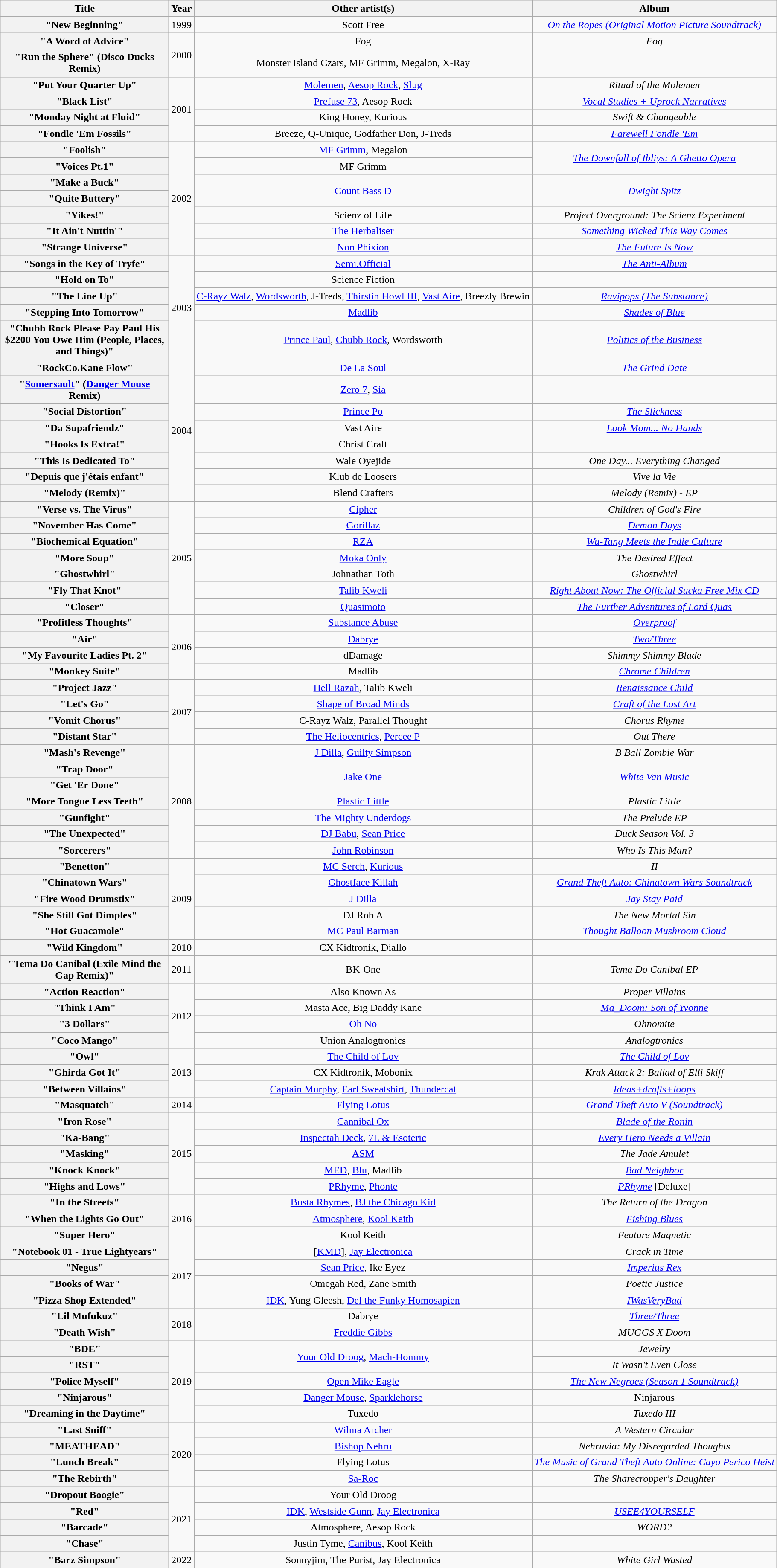<table class="wikitable plainrowheaders" style="text-align:center;">
<tr>
<th scope="col" style="width:16em;">Title</th>
<th scope="col">Year</th>
<th scope="col">Other artist(s)</th>
<th scope="col">Album</th>
</tr>
<tr>
<th scope="row">"New Beginning"</th>
<td>1999</td>
<td>Scott Free</td>
<td><em><a href='#'>On the Ropes (Original Motion Picture Soundtrack)</a></em></td>
</tr>
<tr>
<th scope="row">"A Word of Advice"</th>
<td rowspan="2">2000</td>
<td>Fog</td>
<td><em>Fog</em></td>
</tr>
<tr>
<th scope="row">"Run the Sphere" (Disco Ducks Remix)</th>
<td>Monster Island Czars, MF Grimm, Megalon, X-Ray</td>
<td></td>
</tr>
<tr>
<th scope="row">"Put Your Quarter Up"</th>
<td rowspan="4">2001</td>
<td><a href='#'>Molemen</a>, <a href='#'>Aesop Rock</a>, <a href='#'>Slug</a></td>
<td><em>Ritual of the Molemen</em></td>
</tr>
<tr>
<th scope="row">"Black List"</th>
<td><a href='#'>Prefuse 73</a>, Aesop Rock</td>
<td><em><a href='#'>Vocal Studies + Uprock Narratives</a></em></td>
</tr>
<tr>
<th scope="row">"Monday Night at Fluid"</th>
<td>King Honey, Kurious</td>
<td><em>Swift & Changeable</em></td>
</tr>
<tr>
<th scope="row">"Fondle 'Em Fossils"</th>
<td>Breeze, Q-Unique, Godfather Don, J-Treds</td>
<td><em><a href='#'>Farewell Fondle 'Em</a></em></td>
</tr>
<tr>
<th scope="row">"Foolish"</th>
<td rowspan="7">2002</td>
<td><a href='#'>MF Grimm</a>, Megalon</td>
<td rowspan="2"><em><a href='#'>The Downfall of Ibliys: A Ghetto Opera</a></em></td>
</tr>
<tr>
<th scope="row">"Voices Pt.1"</th>
<td>MF Grimm</td>
</tr>
<tr>
<th scope="row">"Make a Buck"</th>
<td rowspan="2"><a href='#'>Count Bass D</a></td>
<td rowspan="2"><em><a href='#'>Dwight Spitz</a></em></td>
</tr>
<tr>
<th scope="row">"Quite Buttery"</th>
</tr>
<tr>
<th scope="row">"Yikes!"</th>
<td>Scienz of Life</td>
<td><em>Project Overground: The Scienz Experiment</em></td>
</tr>
<tr>
<th scope="row">"It Ain't Nuttin'"</th>
<td><a href='#'>The Herbaliser</a></td>
<td><em><a href='#'>Something Wicked This Way Comes</a></em></td>
</tr>
<tr>
<th scope="row">"Strange Universe"</th>
<td><a href='#'>Non Phixion</a></td>
<td><em><a href='#'>The Future Is Now</a></em></td>
</tr>
<tr>
<th scope="row">"Songs in the Key of Tryfe"</th>
<td rowspan="5">2003</td>
<td><a href='#'>Semi.Official</a></td>
<td><em><a href='#'>The Anti-Album</a></em></td>
</tr>
<tr>
<th scope="row">"Hold on To"</th>
<td>Science Fiction</td>
<td></td>
</tr>
<tr>
<th scope="row">"The Line Up"</th>
<td><a href='#'>C-Rayz Walz</a>, <a href='#'>Wordsworth</a>, J-Treds, <a href='#'>Thirstin Howl III</a>, <a href='#'>Vast Aire</a>, Breezly Brewin</td>
<td><em><a href='#'>Ravipops (The Substance)</a></em></td>
</tr>
<tr>
<th scope="row">"Stepping Into Tomorrow"</th>
<td><a href='#'>Madlib</a></td>
<td><em><a href='#'>Shades of Blue</a></em></td>
</tr>
<tr>
<th scope="row">"Chubb Rock Please Pay Paul His $2200 You Owe Him (People, Places, and Things)"</th>
<td><a href='#'>Prince Paul</a>, <a href='#'>Chubb Rock</a>, Wordsworth</td>
<td><em><a href='#'>Politics of the Business</a></em></td>
</tr>
<tr>
<th scope="row">"RockCo.Kane Flow"</th>
<td rowspan="8">2004</td>
<td><a href='#'>De La Soul</a></td>
<td><em><a href='#'>The Grind Date</a></em></td>
</tr>
<tr>
<th scope="row">"<a href='#'>Somersault</a>" (<a href='#'>Danger Mouse</a> Remix)</th>
<td><a href='#'>Zero 7</a>, <a href='#'>Sia</a></td>
<td></td>
</tr>
<tr>
<th scope="row">"Social Distortion"</th>
<td><a href='#'>Prince Po</a></td>
<td><em><a href='#'>The Slickness</a></em></td>
</tr>
<tr>
<th scope="row">"Da Supafriendz"</th>
<td>Vast Aire</td>
<td><em><a href='#'>Look Mom... No Hands</a></em></td>
</tr>
<tr>
<th scope="row">"Hooks Is Extra!"</th>
<td>Christ Craft</td>
<td></td>
</tr>
<tr>
<th scope="row">"This Is Dedicated To"</th>
<td>Wale Oyejide</td>
<td><em>One Day... Everything Changed</em></td>
</tr>
<tr>
<th scope="row">"Depuis que j'étais enfant"</th>
<td>Klub de Loosers</td>
<td><em>Vive la Vie</em></td>
</tr>
<tr>
<th scope="row">"Melody (Remix)"</th>
<td>Blend Crafters</td>
<td><em>Melody (Remix) - EP</em></td>
</tr>
<tr>
<th scope="row">"Verse vs. The Virus"</th>
<td rowspan="7">2005</td>
<td><a href='#'>Cipher</a></td>
<td><em>Children of God's Fire</em></td>
</tr>
<tr>
<th scope="row">"November Has Come"</th>
<td><a href='#'>Gorillaz</a></td>
<td><em><a href='#'>Demon Days</a></em></td>
</tr>
<tr>
<th scope="row">"Biochemical Equation"</th>
<td><a href='#'>RZA</a></td>
<td><em><a href='#'>Wu-Tang Meets the Indie Culture</a></em></td>
</tr>
<tr>
<th scope="row">"More Soup"</th>
<td><a href='#'>Moka Only</a></td>
<td><em>The Desired Effect</em></td>
</tr>
<tr>
<th scope="row">"Ghostwhirl"</th>
<td>Johnathan Toth</td>
<td><em>Ghostwhirl</em></td>
</tr>
<tr>
<th scope="row">"Fly That Knot"</th>
<td><a href='#'>Talib Kweli</a></td>
<td><em><a href='#'>Right About Now: The Official Sucka Free Mix CD</a></em></td>
</tr>
<tr>
<th scope="row">"Closer"</th>
<td><a href='#'>Quasimoto</a></td>
<td><em><a href='#'>The Further Adventures of Lord Quas</a></em></td>
</tr>
<tr>
<th scope="row">"Profitless Thoughts"</th>
<td rowspan="4">2006</td>
<td><a href='#'>Substance Abuse</a></td>
<td><em><a href='#'>Overproof</a></em></td>
</tr>
<tr>
<th scope="row">"Air"</th>
<td><a href='#'>Dabrye</a></td>
<td><em><a href='#'>Two/Three</a></em></td>
</tr>
<tr>
<th scope="row">"My Favourite Ladies Pt. 2"</th>
<td>dDamage</td>
<td><em>Shimmy Shimmy Blade</em></td>
</tr>
<tr>
<th scope="row">"Monkey Suite"</th>
<td>Madlib</td>
<td><em><a href='#'>Chrome Children</a></em></td>
</tr>
<tr>
<th scope="row">"Project Jazz"</th>
<td rowspan="4">2007</td>
<td><a href='#'>Hell Razah</a>, Talib Kweli</td>
<td><em><a href='#'>Renaissance Child</a></em></td>
</tr>
<tr>
<th scope="row">"Let's Go"</th>
<td><a href='#'>Shape of Broad Minds</a></td>
<td><em><a href='#'>Craft of the Lost Art</a></em></td>
</tr>
<tr>
<th scope="row">"Vomit Chorus"</th>
<td>C-Rayz Walz, Parallel Thought</td>
<td><em>Chorus Rhyme</em></td>
</tr>
<tr>
<th scope="row">"Distant Star"</th>
<td><a href='#'>The Heliocentrics</a>, <a href='#'>Percee P</a></td>
<td><em>Out There</em></td>
</tr>
<tr>
<th scope="row">"Mash's Revenge"</th>
<td rowspan="7">2008</td>
<td><a href='#'>J Dilla</a>, <a href='#'>Guilty Simpson</a></td>
<td><em>B Ball Zombie War</em></td>
</tr>
<tr>
<th scope="row">"Trap Door"</th>
<td rowspan="2"><a href='#'>Jake One</a></td>
<td rowspan="2"><em><a href='#'>White Van Music</a></em></td>
</tr>
<tr>
<th scope="row">"Get 'Er Done"</th>
</tr>
<tr>
<th scope="row">"More Tongue Less Teeth"</th>
<td><a href='#'>Plastic Little</a></td>
<td><em>Plastic Little</em></td>
</tr>
<tr>
<th scope="row">"Gunfight"</th>
<td><a href='#'>The Mighty Underdogs</a></td>
<td><em>The Prelude EP</em></td>
</tr>
<tr>
<th scope="row">"The Unexpected"</th>
<td><a href='#'>DJ Babu</a>, <a href='#'>Sean Price</a></td>
<td><em>Duck Season Vol. 3</em></td>
</tr>
<tr>
<th scope="row">"Sorcerers"</th>
<td><a href='#'>John Robinson</a></td>
<td><em>Who Is This Man?</em></td>
</tr>
<tr>
<th scope="row">"Benetton"</th>
<td rowspan="5">2009</td>
<td><a href='#'>MC Serch</a>, <a href='#'>Kurious</a></td>
<td><em>II</em></td>
</tr>
<tr>
<th scope="row">"Chinatown Wars"</th>
<td><a href='#'>Ghostface Killah</a></td>
<td><em><a href='#'>Grand Theft Auto: Chinatown Wars Soundtrack</a></em></td>
</tr>
<tr>
<th scope="row">"Fire Wood Drumstix"</th>
<td><a href='#'>J Dilla</a></td>
<td><em><a href='#'>Jay Stay Paid</a></em></td>
</tr>
<tr>
<th scope="row">"She Still Got Dimples"</th>
<td>DJ Rob A</td>
<td><em>The New Mortal Sin</em></td>
</tr>
<tr>
<th scope="row">"Hot Guacamole"</th>
<td><a href='#'>MC Paul Barman</a></td>
<td><em><a href='#'>Thought Balloon Mushroom Cloud</a></em></td>
</tr>
<tr>
<th scope="row">"Wild Kingdom"</th>
<td>2010</td>
<td>CX Kidtronik, Diallo</td>
<td></td>
</tr>
<tr>
<th scope="row">"Tema Do Canibal (Exile Mind the Gap Remix)"</th>
<td>2011</td>
<td>BK-One</td>
<td><em>Tema Do Canibal EP</em></td>
</tr>
<tr>
<th scope="row">"Action Reaction"</th>
<td rowspan="4">2012</td>
<td>Also Known As</td>
<td><em>Proper Villains</em></td>
</tr>
<tr>
<th scope="row">"Think I Am"</th>
<td>Masta Ace, Big Daddy Kane</td>
<td><em><a href='#'>Ma_Doom: Son of Yvonne</a></em></td>
</tr>
<tr>
<th scope="row">"3 Dollars"</th>
<td><a href='#'>Oh No</a></td>
<td><em>Ohnomite</em></td>
</tr>
<tr>
<th scope="row">"Coco Mango"</th>
<td>Union Analogtronics</td>
<td><em>Analogtronics</em></td>
</tr>
<tr>
<th scope="row">"Owl"</th>
<td rowspan="3">2013</td>
<td><a href='#'>The Child of Lov</a></td>
<td><em><a href='#'>The Child of Lov</a></em></td>
</tr>
<tr>
<th scope="row">"Ghirda Got It"</th>
<td>CX Kidtronik, Mobonix</td>
<td><em>Krak Attack 2: Ballad of Elli Skiff</em></td>
</tr>
<tr>
<th scope="row">"Between Villains"</th>
<td><a href='#'>Captain Murphy</a>, <a href='#'>Earl Sweatshirt</a>, <a href='#'>Thundercat</a></td>
<td><em><a href='#'>Ideas+drafts+loops</a></em></td>
</tr>
<tr>
<th scope="row">"Masquatch"</th>
<td>2014</td>
<td><a href='#'>Flying Lotus</a></td>
<td><em><a href='#'>Grand Theft Auto V (Soundtrack)</a></em></td>
</tr>
<tr>
<th scope="row">"Iron Rose"</th>
<td rowspan="5">2015</td>
<td><a href='#'>Cannibal Ox</a></td>
<td><em><a href='#'>Blade of the Ronin</a></em></td>
</tr>
<tr>
<th scope="row">"Ka-Bang"</th>
<td><a href='#'>Inspectah Deck</a>, <a href='#'>7L & Esoteric</a></td>
<td><em><a href='#'>Every Hero Needs a Villain</a></em></td>
</tr>
<tr>
<th scope="row">"Masking"</th>
<td><a href='#'>ASM</a></td>
<td><em>The Jade Amulet</em></td>
</tr>
<tr>
<th scope="row">"Knock Knock"</th>
<td><a href='#'>MED</a>, <a href='#'>Blu</a>, Madlib</td>
<td><em><a href='#'>Bad Neighbor</a></em></td>
</tr>
<tr>
<th scope="row">"Highs and Lows"</th>
<td><a href='#'>PRhyme</a>, <a href='#'>Phonte</a></td>
<td><em><a href='#'>PRhyme</a></em> [Deluxe]</td>
</tr>
<tr>
<th scope="row">"In the Streets"</th>
<td rowspan="3">2016</td>
<td><a href='#'>Busta Rhymes</a>, <a href='#'>BJ the Chicago Kid</a></td>
<td><em>The Return of the Dragon</em></td>
</tr>
<tr>
<th scope="row">"When the Lights Go Out"</th>
<td><a href='#'>Atmosphere</a>, <a href='#'>Kool Keith</a></td>
<td><em><a href='#'>Fishing Blues</a></em></td>
</tr>
<tr>
<th scope="row">"Super Hero"</th>
<td>Kool Keith</td>
<td><em>Feature Magnetic</em></td>
</tr>
<tr>
<th scope="row">"Notebook 01 - True Lightyears"</th>
<td rowspan="4">2017</td>
<td>[<a href='#'>KMD</a>], <a href='#'>Jay Electronica</a></td>
<td><em>Crack in Time</em></td>
</tr>
<tr>
<th scope="row">"Negus"</th>
<td><a href='#'>Sean Price</a>, Ike Eyez</td>
<td><em><a href='#'>Imperius Rex</a></em></td>
</tr>
<tr>
<th scope="row">"Books of War"</th>
<td>Omegah Red, Zane Smith</td>
<td><em>Poetic Justice</em></td>
</tr>
<tr>
<th scope="row">"Pizza Shop Extended"</th>
<td><a href='#'>IDK</a>, Yung Gleesh, <a href='#'>Del the Funky Homosapien</a></td>
<td><em><a href='#'>IWasVeryBad</a></em></td>
</tr>
<tr>
<th scope="row">"Lil Mufukuz"</th>
<td rowspan="2">2018</td>
<td>Dabrye</td>
<td><em><a href='#'>Three/Three</a></em></td>
</tr>
<tr>
<th scope="row">"Death Wish"</th>
<td><a href='#'>Freddie Gibbs</a></td>
<td><em>MUGGS X Doom</em></td>
</tr>
<tr>
<th scope="row">"BDE"</th>
<td rowspan="5">2019</td>
<td rowspan="2"><a href='#'>Your Old Droog</a>, <a href='#'>Mach-Hommy</a></td>
<td><em>Jewelry</em></td>
</tr>
<tr>
<th scope="row">"RST"</th>
<td><em>It Wasn't Even Close</em></td>
</tr>
<tr>
<th scope="row">"Police Myself"</th>
<td><a href='#'>Open Mike Eagle</a></td>
<td><em><a href='#'>The New Negroes (Season 1 Soundtrack)</a></em></td>
</tr>
<tr>
<th scope="row">"Ninjarous"</th>
<td><a href='#'>Danger Mouse</a>, <a href='#'>Sparklehorse</a></td>
<td>Ninjarous</td>
</tr>
<tr>
<th scope="row">"Dreaming in the Daytime"</th>
<td>Tuxedo</td>
<td><em>Tuxedo III</em></td>
</tr>
<tr>
<th scope="row">"Last Sniff"</th>
<td rowspan="4">2020</td>
<td><a href='#'>Wilma Archer</a></td>
<td><em>A Western Circular</em></td>
</tr>
<tr>
<th scope="row">"MEATHEAD"</th>
<td><a href='#'>Bishop Nehru</a></td>
<td><em>Nehruvia: My Disregarded Thoughts</em></td>
</tr>
<tr>
<th scope="row">"Lunch Break"</th>
<td>Flying Lotus</td>
<td><em><a href='#'>The Music of Grand Theft Auto Online: Cayo Perico Heist</a></em></td>
</tr>
<tr>
<th scope="row">"The Rebirth"</th>
<td><a href='#'>Sa-Roc</a></td>
<td><em>The Sharecropper's Daughter</em></td>
</tr>
<tr>
<th scope="row">"Dropout Boogie"</th>
<td rowspan="4">2021</td>
<td>Your Old Droog</td>
<td></td>
</tr>
<tr>
<th scope="row">"Red"</th>
<td><a href='#'>IDK</a>, <a href='#'>Westside Gunn</a>, <a href='#'>Jay Electronica</a></td>
<td><em><a href='#'>USEE4YOURSELF</a></em></td>
</tr>
<tr>
<th scope="row">"Barcade"</th>
<td>Atmosphere, Aesop Rock</td>
<td><em>WORD?</em></td>
</tr>
<tr>
<th scope="row">"Chase"</th>
<td>Justin Tyme, <a href='#'>Canibus</a>, Kool Keith</td>
<td></td>
</tr>
<tr>
<th scope="row">"Barz Simpson"</th>
<td>2022</td>
<td>Sonnyjim, The Purist, Jay Electronica</td>
<td><em>White Girl Wasted</em></td>
</tr>
</table>
